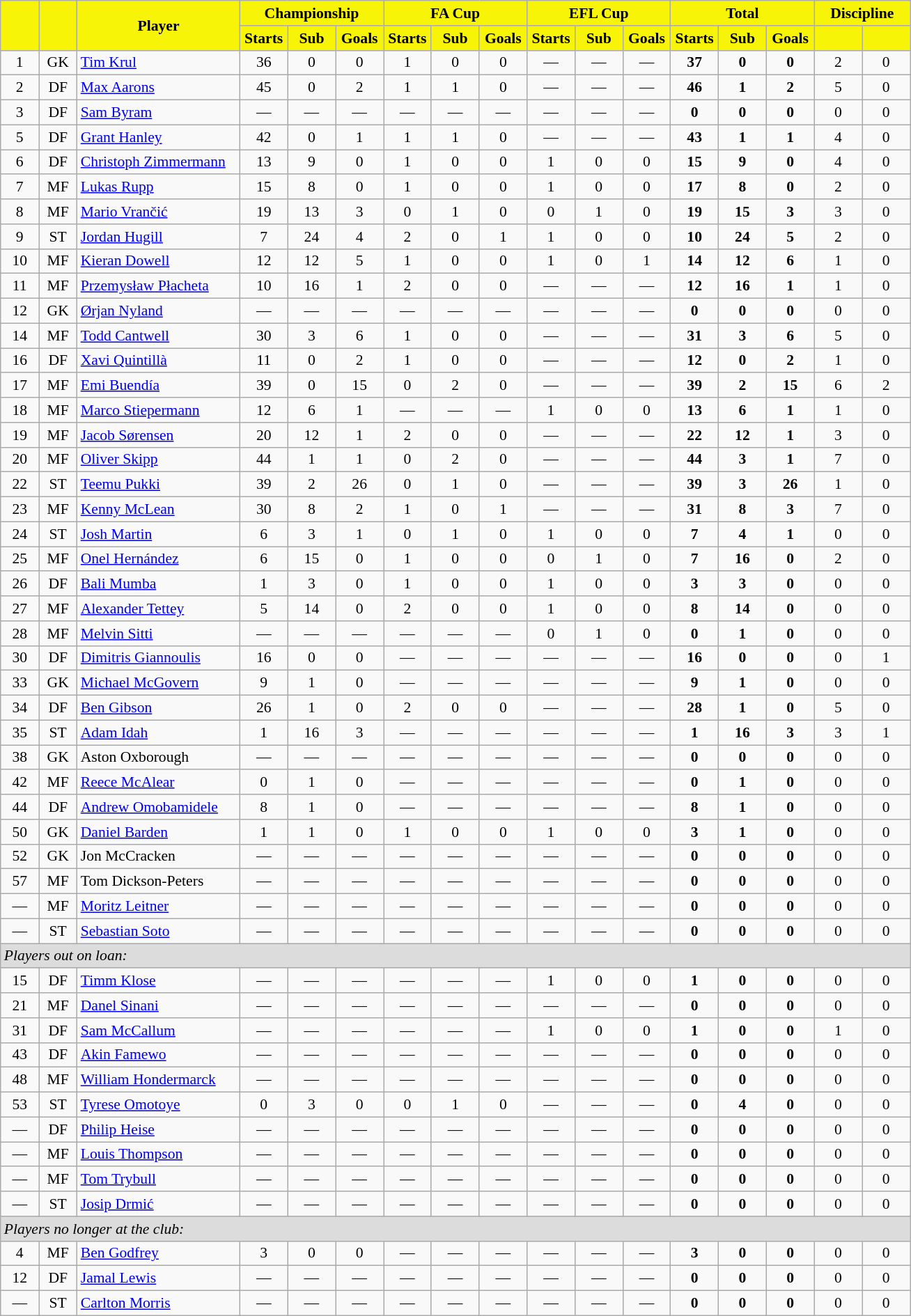<table class="wikitable sortable"  style="text-align:center; font-size:90%">
<tr>
<th rowspan=2 style="background-color:#F7F408; color:#000000;  width: 4%"></th>
<th rowspan=2 style="background-color:#F7F408; color:#000000;  width: 4%"></th>
<th rowspan=2 style="background-color:#F7F408; color:#000000;  width: 17%">Player</th>
<th colspan=3 style="background:#F7F408; color:#000000; ">Championship</th>
<th colspan=3 style="background:#F7F408; color:#000000; ">FA Cup</th>
<th colspan=3 style="background:#F7F408; color:#000000; ">EFL Cup</th>
<th colspan=3 style="background:#F7F408; color:#000000; ">Total</th>
<th colspan=2 style="background:#F7F408; color:#000000; ">Discipline</th>
</tr>
<tr>
<th style="background-color:#F7F408; color:#000000;  width: 5%;">Starts</th>
<th style="background-color:#F7F408; color:#000000;  width: 5%;">Sub</th>
<th style="background-color:#F7F408; color:#000000;  width: 5%;">Goals</th>
<th style="background-color:#F7F408; color:#000000;  width: 5%;">Starts</th>
<th style="background-color:#F7F408; color:#000000;  width: 5%;">Sub</th>
<th style="background-color:#F7F408; color:#000000;  width: 5%;">Goals</th>
<th style="background-color:#F7F408; color:#000000;  width: 5%;">Starts</th>
<th style="background-color:#F7F408; color:#000000;  width: 5%;">Sub</th>
<th style="background-color:#F7F408; color:#000000;  width: 5%;">Goals</th>
<th style="background-color:#F7F408; color:#000000;  width: 5%;">Starts</th>
<th style="background-color:#F7F408; color:#000000;  width: 5%;">Sub</th>
<th style="background-color:#F7F408; color:#000000;  width: 5%;">Goals</th>
<th style="background-color:#F7F408; color:#000000;  width: 5%;"></th>
<th style="background-color:#F7F408; color:#000000;  width: 5%;"></th>
</tr>
<tr>
<td>1</td>
<td>GK</td>
<td style="text-align:left;"> <a href='#'>Tim Krul</a></td>
<td>36</td>
<td>0</td>
<td>0</td>
<td>1</td>
<td>0</td>
<td>0</td>
<td>—</td>
<td>—</td>
<td>—</td>
<td><strong>37</strong></td>
<td><strong>0</strong></td>
<td><strong>0</strong></td>
<td>2</td>
<td>0</td>
</tr>
<tr>
<td>2</td>
<td>DF</td>
<td style="text-align:left;"> <a href='#'>Max Aarons</a></td>
<td>45</td>
<td>0</td>
<td>2</td>
<td>1</td>
<td>1</td>
<td>0</td>
<td>—</td>
<td>—</td>
<td>—</td>
<td><strong>46</strong></td>
<td><strong>1</strong></td>
<td><strong>2</strong></td>
<td>5</td>
<td>0</td>
</tr>
<tr>
<td>3</td>
<td>DF</td>
<td style="text-align:left;"> <a href='#'>Sam Byram</a></td>
<td>—</td>
<td>—</td>
<td>—</td>
<td>—</td>
<td>—</td>
<td>—</td>
<td>—</td>
<td>—</td>
<td>—</td>
<td><strong>0</strong></td>
<td><strong>0</strong></td>
<td><strong>0</strong></td>
<td>0</td>
<td>0</td>
</tr>
<tr>
<td>5</td>
<td>DF</td>
<td style="text-align:left;"> <a href='#'>Grant Hanley</a></td>
<td>42</td>
<td>0</td>
<td>1</td>
<td>1</td>
<td>1</td>
<td>0</td>
<td>—</td>
<td>—</td>
<td>—</td>
<td><strong>43</strong></td>
<td><strong>1</strong></td>
<td><strong>1</strong></td>
<td>4</td>
<td>0</td>
</tr>
<tr>
<td>6</td>
<td>DF</td>
<td style="text-align:left;"> <a href='#'>Christoph Zimmermann</a></td>
<td>13</td>
<td>9</td>
<td>0</td>
<td>1</td>
<td>0</td>
<td>0</td>
<td>1</td>
<td>0</td>
<td>0</td>
<td><strong>15</strong></td>
<td><strong>9</strong></td>
<td><strong>0</strong></td>
<td>4</td>
<td>0</td>
</tr>
<tr>
<td>7</td>
<td>MF</td>
<td style="text-align:left;"> <a href='#'>Lukas Rupp</a></td>
<td>15</td>
<td>8</td>
<td>0</td>
<td>1</td>
<td>0</td>
<td>0</td>
<td>1</td>
<td>0</td>
<td>0</td>
<td><strong>17</strong></td>
<td><strong>8</strong></td>
<td><strong>0</strong></td>
<td>2</td>
<td>0</td>
</tr>
<tr>
<td>8</td>
<td>MF</td>
<td style="text-align:left;"> <a href='#'>Mario Vrančić</a></td>
<td>19</td>
<td>13</td>
<td>3</td>
<td>0</td>
<td>1</td>
<td>0</td>
<td>0</td>
<td>1</td>
<td>0</td>
<td><strong>19</strong></td>
<td><strong>15</strong></td>
<td><strong>3</strong></td>
<td>3</td>
<td>0</td>
</tr>
<tr>
<td>9</td>
<td>ST</td>
<td style="text-align:left;"> <a href='#'>Jordan Hugill</a></td>
<td>7</td>
<td>24</td>
<td>4</td>
<td>2</td>
<td>0</td>
<td>1</td>
<td>1</td>
<td>0</td>
<td>0</td>
<td><strong>10</strong></td>
<td><strong>24</strong></td>
<td><strong>5</strong></td>
<td>2</td>
<td>0</td>
</tr>
<tr>
<td>10</td>
<td>MF</td>
<td style="text-align:left;"> <a href='#'>Kieran Dowell</a></td>
<td>12</td>
<td>12</td>
<td>5</td>
<td>1</td>
<td>0</td>
<td>0</td>
<td>1</td>
<td>0</td>
<td>1</td>
<td><strong>14</strong></td>
<td><strong>12</strong></td>
<td><strong>6</strong></td>
<td>1</td>
<td>0</td>
</tr>
<tr>
<td>11</td>
<td>MF</td>
<td style="text-align:left;"> <a href='#'>Przemysław Płacheta</a></td>
<td>10</td>
<td>16</td>
<td>1</td>
<td>2</td>
<td>0</td>
<td>0</td>
<td>—</td>
<td>—</td>
<td>—</td>
<td><strong>12</strong></td>
<td><strong>16</strong></td>
<td><strong>1</strong></td>
<td>1</td>
<td>0</td>
</tr>
<tr>
<td>12</td>
<td>GK</td>
<td style="text-align:left;"> <a href='#'>Ørjan Nyland</a></td>
<td>—</td>
<td>—</td>
<td>—</td>
<td>—</td>
<td>—</td>
<td>—</td>
<td>—</td>
<td>—</td>
<td>—</td>
<td><strong>0</strong></td>
<td><strong>0</strong></td>
<td><strong>0</strong></td>
<td>0</td>
<td>0</td>
</tr>
<tr>
<td>14</td>
<td>MF</td>
<td style="text-align:left;"> <a href='#'>Todd Cantwell</a></td>
<td>30</td>
<td>3</td>
<td>6</td>
<td>1</td>
<td>0</td>
<td>0</td>
<td>—</td>
<td>—</td>
<td>—</td>
<td><strong>31</strong></td>
<td><strong>3</strong></td>
<td><strong>6</strong></td>
<td>5</td>
<td>0</td>
</tr>
<tr>
<td>16</td>
<td>DF</td>
<td style="text-align:left;"> <a href='#'>Xavi Quintillà</a></td>
<td>11</td>
<td>0</td>
<td>2</td>
<td>1</td>
<td>0</td>
<td>0</td>
<td>—</td>
<td>—</td>
<td>—</td>
<td><strong>12</strong></td>
<td><strong>0</strong></td>
<td><strong>2</strong></td>
<td>1</td>
<td>0</td>
</tr>
<tr>
<td>17</td>
<td>MF</td>
<td style="text-align:left;"> <a href='#'>Emi Buendía</a></td>
<td>39</td>
<td>0</td>
<td>15</td>
<td>0</td>
<td>2</td>
<td>0</td>
<td>—</td>
<td>—</td>
<td>—</td>
<td><strong>39</strong></td>
<td><strong>2</strong></td>
<td><strong>15</strong></td>
<td>6</td>
<td>2</td>
</tr>
<tr>
<td>18</td>
<td>MF</td>
<td style= "text-align:left;"> <a href='#'>Marco Stiepermann</a></td>
<td>12</td>
<td>6</td>
<td>1</td>
<td>—</td>
<td>—</td>
<td>—</td>
<td>1</td>
<td>0</td>
<td>0</td>
<td><strong>13</strong></td>
<td><strong>6</strong></td>
<td><strong>1</strong></td>
<td>1</td>
<td>0</td>
</tr>
<tr>
<td>19</td>
<td>MF</td>
<td style="text-align:left;"> <a href='#'>Jacob Sørensen</a></td>
<td>20</td>
<td>12</td>
<td>1</td>
<td>2</td>
<td>0</td>
<td>0</td>
<td>—</td>
<td>—</td>
<td>—</td>
<td><strong>22</strong></td>
<td><strong>12</strong></td>
<td><strong>1</strong></td>
<td>3</td>
<td>0</td>
</tr>
<tr>
<td>20</td>
<td>MF</td>
<td style="text-align:left;"> <a href='#'>Oliver Skipp</a></td>
<td>44</td>
<td>1</td>
<td>1</td>
<td>0</td>
<td>2</td>
<td>0</td>
<td>—</td>
<td>—</td>
<td>—</td>
<td><strong>44</strong></td>
<td><strong>3</strong></td>
<td><strong>1</strong></td>
<td>7</td>
<td>0</td>
</tr>
<tr>
<td>22</td>
<td>ST</td>
<td style="text-align:left;"> <a href='#'>Teemu Pukki</a></td>
<td>39</td>
<td>2</td>
<td>26</td>
<td>0</td>
<td>1</td>
<td>0</td>
<td>—</td>
<td>—</td>
<td>—</td>
<td><strong>39</strong></td>
<td><strong>3</strong></td>
<td><strong>26</strong></td>
<td>1</td>
<td>0</td>
</tr>
<tr>
<td>23</td>
<td>MF</td>
<td style="text-align:left;"> <a href='#'>Kenny McLean</a></td>
<td>30</td>
<td>8</td>
<td>2</td>
<td>1</td>
<td>0</td>
<td>1</td>
<td>—</td>
<td>—</td>
<td>—</td>
<td><strong>31</strong></td>
<td><strong>8</strong></td>
<td><strong>3</strong></td>
<td>7</td>
<td>0</td>
</tr>
<tr>
<td>24</td>
<td>ST</td>
<td style="text-align:left;"> <a href='#'>Josh Martin</a></td>
<td>6</td>
<td>3</td>
<td>1</td>
<td>0</td>
<td>1</td>
<td>0</td>
<td>1</td>
<td>0</td>
<td>0</td>
<td><strong>7</strong></td>
<td><strong>4</strong></td>
<td><strong>1</strong></td>
<td>0</td>
<td>0</td>
</tr>
<tr>
<td>25</td>
<td>MF</td>
<td style="text-align:left;"> <a href='#'>Onel Hernández</a></td>
<td>6</td>
<td>15</td>
<td>0</td>
<td>1</td>
<td>0</td>
<td>0</td>
<td>0</td>
<td>1</td>
<td>0</td>
<td><strong>7</strong></td>
<td><strong>16</strong></td>
<td><strong>0</strong></td>
<td>2</td>
<td>0</td>
</tr>
<tr>
<td>26</td>
<td>DF</td>
<td style="text-align:left;"> <a href='#'>Bali Mumba</a></td>
<td>1</td>
<td>3</td>
<td>0</td>
<td>1</td>
<td>0</td>
<td>0</td>
<td>1</td>
<td>0</td>
<td>0</td>
<td><strong>3</strong></td>
<td><strong>3</strong></td>
<td><strong>0</strong></td>
<td>0</td>
<td>0</td>
</tr>
<tr>
<td>27</td>
<td>MF</td>
<td style="text-align:left;"> <a href='#'>Alexander Tettey</a></td>
<td>5</td>
<td>14</td>
<td>0</td>
<td>2</td>
<td>0</td>
<td>0</td>
<td>1</td>
<td>0</td>
<td>0</td>
<td><strong>8</strong></td>
<td><strong>14</strong></td>
<td><strong>0</strong></td>
<td>0</td>
<td>0</td>
</tr>
<tr>
<td>28</td>
<td>MF</td>
<td style="text-align:left;"> <a href='#'>Melvin Sitti</a></td>
<td>—</td>
<td>—</td>
<td>—</td>
<td>—</td>
<td>—</td>
<td>—</td>
<td>0</td>
<td>1</td>
<td>0</td>
<td><strong>0</strong></td>
<td><strong>1</strong></td>
<td><strong>0</strong></td>
<td>0</td>
<td>0</td>
</tr>
<tr>
<td>30</td>
<td>DF</td>
<td style="text-align:left;"> <a href='#'>Dimitris Giannoulis</a></td>
<td>16</td>
<td>0</td>
<td>0</td>
<td>—</td>
<td>—</td>
<td>—</td>
<td>—</td>
<td>—</td>
<td>—</td>
<td><strong>16</strong></td>
<td><strong>0</strong></td>
<td><strong>0</strong></td>
<td>0</td>
<td>1</td>
</tr>
<tr>
<td>33</td>
<td>GK</td>
<td style="text-align:left;"> <a href='#'>Michael McGovern</a></td>
<td>9</td>
<td>1</td>
<td>0</td>
<td>—</td>
<td>—</td>
<td>—</td>
<td>—</td>
<td>—</td>
<td>—</td>
<td><strong>9</strong></td>
<td><strong>1</strong></td>
<td><strong>0</strong></td>
<td>0</td>
<td>0</td>
</tr>
<tr>
<td>34</td>
<td>DF</td>
<td style="text-align:left;"> <a href='#'>Ben Gibson</a></td>
<td>26</td>
<td>1</td>
<td>0</td>
<td>2</td>
<td>0</td>
<td>0</td>
<td>—</td>
<td>—</td>
<td>—</td>
<td><strong>28</strong></td>
<td><strong>1</strong></td>
<td><strong>0</strong></td>
<td>5</td>
<td>0</td>
</tr>
<tr>
<td>35</td>
<td>ST</td>
<td style="text-align:left;"> <a href='#'>Adam Idah</a></td>
<td>1</td>
<td>16</td>
<td>3</td>
<td>—</td>
<td>—</td>
<td>—</td>
<td>—</td>
<td>—</td>
<td>—</td>
<td><strong>1</strong></td>
<td><strong>16</strong></td>
<td><strong>3</strong></td>
<td>3</td>
<td>1</td>
</tr>
<tr>
<td>38</td>
<td>GK</td>
<td style="text-align:left;"> Aston Oxborough</td>
<td>—</td>
<td>—</td>
<td>—</td>
<td>—</td>
<td>—</td>
<td>—</td>
<td>—</td>
<td>—</td>
<td>—</td>
<td><strong>0</strong></td>
<td><strong>0</strong></td>
<td><strong>0</strong></td>
<td>0</td>
<td>0</td>
</tr>
<tr>
<td>42</td>
<td>MF</td>
<td style="text-align:left;"> <a href='#'>Reece McAlear</a></td>
<td>0</td>
<td>1</td>
<td>0</td>
<td>—</td>
<td>—</td>
<td>—</td>
<td>—</td>
<td>—</td>
<td>—</td>
<td><strong>0</strong></td>
<td><strong>1</strong></td>
<td><strong>0</strong></td>
<td>0</td>
<td>0</td>
</tr>
<tr>
<td>44</td>
<td>DF</td>
<td style="text-align:left;"> <a href='#'>Andrew Omobamidele</a></td>
<td>8</td>
<td>1</td>
<td>0</td>
<td>—</td>
<td>—</td>
<td>—</td>
<td>—</td>
<td>—</td>
<td>—</td>
<td><strong>8</strong></td>
<td><strong>1</strong></td>
<td><strong>0</strong></td>
<td>0</td>
<td>0</td>
</tr>
<tr>
<td>50</td>
<td>GK</td>
<td style="text-align:left;"> <a href='#'>Daniel Barden</a></td>
<td>1</td>
<td>1</td>
<td>0</td>
<td>1</td>
<td>0</td>
<td>0</td>
<td>1</td>
<td>0</td>
<td>0</td>
<td><strong>3</strong></td>
<td><strong>1</strong></td>
<td><strong>0</strong></td>
<td>0</td>
<td>0</td>
</tr>
<tr>
<td>52</td>
<td>GK</td>
<td style="text-align:left;"> Jon McCracken</td>
<td>—</td>
<td>—</td>
<td>—</td>
<td>—</td>
<td>—</td>
<td>—</td>
<td>—</td>
<td>—</td>
<td>—</td>
<td><strong>0</strong></td>
<td><strong>0</strong></td>
<td><strong>0</strong></td>
<td>0</td>
<td>0</td>
</tr>
<tr>
<td>57</td>
<td>MF</td>
<td style="text-align:left;"> Tom Dickson-Peters</td>
<td>—</td>
<td>—</td>
<td>—</td>
<td>—</td>
<td>—</td>
<td>—</td>
<td>—</td>
<td>—</td>
<td>—</td>
<td><strong>0</strong></td>
<td><strong>0</strong></td>
<td><strong>0</strong></td>
<td>0</td>
<td>0</td>
</tr>
<tr>
<td>—</td>
<td>MF</td>
<td style="text-align:left;"> <a href='#'>Moritz Leitner</a></td>
<td>—</td>
<td>—</td>
<td>—</td>
<td>—</td>
<td>—</td>
<td>—</td>
<td>—</td>
<td>—</td>
<td>—</td>
<td><strong>0</strong></td>
<td><strong>0</strong></td>
<td><strong>0</strong></td>
<td>0</td>
<td>0</td>
</tr>
<tr>
<td>—</td>
<td>ST</td>
<td style="text-align:left;"> <a href='#'>Sebastian Soto</a></td>
<td>—</td>
<td>—</td>
<td>—</td>
<td>—</td>
<td>—</td>
<td>—</td>
<td>—</td>
<td>—</td>
<td>—</td>
<td><strong>0</strong></td>
<td><strong>0</strong></td>
<td><strong>0</strong></td>
<td>0</td>
<td>0</td>
</tr>
<tr>
<td colspan="18" style="background:#dcdcdc; text-align:left;"><em>Players out on loan:</em></td>
</tr>
<tr>
<td>15</td>
<td>DF</td>
<td style="text-align:left;"> <a href='#'>Timm Klose</a></td>
<td>—</td>
<td>—</td>
<td>—</td>
<td>—</td>
<td>—</td>
<td>—</td>
<td>1</td>
<td>0</td>
<td>0</td>
<td><strong>1</strong></td>
<td><strong>0</strong></td>
<td><strong>0</strong></td>
<td>0</td>
<td>0</td>
</tr>
<tr>
<td>21</td>
<td>MF</td>
<td style="text-align:left;"> <a href='#'>Danel Sinani</a></td>
<td>—</td>
<td>—</td>
<td>—</td>
<td>—</td>
<td>—</td>
<td>—</td>
<td>—</td>
<td>—</td>
<td>—</td>
<td><strong>0</strong></td>
<td><strong>0</strong></td>
<td><strong>0</strong></td>
<td>0</td>
<td>0</td>
</tr>
<tr>
<td>31</td>
<td>DF</td>
<td style="text-align:left;"> <a href='#'>Sam McCallum</a></td>
<td>—</td>
<td>—</td>
<td>—</td>
<td>—</td>
<td>—</td>
<td>—</td>
<td>1</td>
<td>0</td>
<td>0</td>
<td><strong>1</strong></td>
<td><strong>0</strong></td>
<td><strong>0</strong></td>
<td>1</td>
<td>0</td>
</tr>
<tr>
<td>43</td>
<td>DF</td>
<td style="text-align:left;"> <a href='#'>Akin Famewo</a></td>
<td>—</td>
<td>—</td>
<td>—</td>
<td>—</td>
<td>—</td>
<td>—</td>
<td>—</td>
<td>—</td>
<td>—</td>
<td><strong>0</strong></td>
<td><strong>0</strong></td>
<td><strong>0</strong></td>
<td>0</td>
<td>0</td>
</tr>
<tr>
<td>48</td>
<td>MF</td>
<td style="text-align:left;"> <a href='#'>William Hondermarck</a></td>
<td>—</td>
<td>—</td>
<td>—</td>
<td>—</td>
<td>—</td>
<td>—</td>
<td>—</td>
<td>—</td>
<td>—</td>
<td><strong>0</strong></td>
<td><strong>0</strong></td>
<td><strong>0</strong></td>
<td>0</td>
<td>0</td>
</tr>
<tr>
<td>53</td>
<td>ST</td>
<td style="text-align:left;"> <a href='#'>Tyrese Omotoye</a></td>
<td>0</td>
<td>3</td>
<td>0</td>
<td>0</td>
<td>1</td>
<td>0</td>
<td>—</td>
<td>—</td>
<td>—</td>
<td><strong>0</strong></td>
<td><strong>4</strong></td>
<td><strong>0</strong></td>
<td>0</td>
<td>0</td>
</tr>
<tr>
<td>—</td>
<td>DF</td>
<td style="text-align:left;"> <a href='#'>Philip Heise</a></td>
<td>—</td>
<td>—</td>
<td>—</td>
<td>—</td>
<td>—</td>
<td>—</td>
<td>—</td>
<td>—</td>
<td>—</td>
<td><strong>0</strong></td>
<td><strong>0</strong></td>
<td><strong>0</strong></td>
<td>0</td>
<td>0</td>
</tr>
<tr>
<td>—</td>
<td>MF</td>
<td style="text-align:left;"> <a href='#'>Louis Thompson</a></td>
<td>—</td>
<td>—</td>
<td>—</td>
<td>—</td>
<td>—</td>
<td>—</td>
<td>—</td>
<td>—</td>
<td>—</td>
<td><strong>0</strong></td>
<td><strong>0</strong></td>
<td><strong>0</strong></td>
<td>0</td>
<td>0</td>
</tr>
<tr>
<td>—</td>
<td>MF</td>
<td style="text-align:left;"> <a href='#'>Tom Trybull</a></td>
<td>—</td>
<td>—</td>
<td>—</td>
<td>—</td>
<td>—</td>
<td>—</td>
<td>—</td>
<td>—</td>
<td>—</td>
<td><strong>0</strong></td>
<td><strong>0</strong></td>
<td><strong>0</strong></td>
<td>0</td>
<td>0</td>
</tr>
<tr>
<td>—</td>
<td>ST</td>
<td style="text-align:left;"> <a href='#'>Josip Drmić</a></td>
<td>—</td>
<td>—</td>
<td>—</td>
<td>—</td>
<td>—</td>
<td>—</td>
<td>—</td>
<td>—</td>
<td>—</td>
<td><strong>0</strong></td>
<td><strong>0</strong></td>
<td><strong>0</strong></td>
<td>0</td>
<td>0</td>
</tr>
<tr>
<td colspan="18" style="background:#dcdcdc; text-align:left;"><em>Players no longer at the club:</em></td>
</tr>
<tr>
<td>4</td>
<td>MF</td>
<td style="text-align:left;"> <a href='#'>Ben Godfrey</a></td>
<td>3</td>
<td>0</td>
<td>0</td>
<td>—</td>
<td>—</td>
<td>—</td>
<td>—</td>
<td>—</td>
<td>—</td>
<td><strong>3</strong></td>
<td><strong>0</strong></td>
<td><strong>0</strong></td>
<td>0</td>
<td>0</td>
</tr>
<tr>
<td>12</td>
<td>DF</td>
<td style="text-align:left;"> <a href='#'>Jamal Lewis</a></td>
<td>—</td>
<td>—</td>
<td>—</td>
<td>—</td>
<td>—</td>
<td>—</td>
<td>—</td>
<td>—</td>
<td>—</td>
<td><strong>0</strong></td>
<td><strong>0</strong></td>
<td><strong>0</strong></td>
<td>0</td>
<td>0</td>
</tr>
<tr>
<td>—</td>
<td>ST</td>
<td style="text-align:left;"> <a href='#'>Carlton Morris</a></td>
<td>—</td>
<td>—</td>
<td>—</td>
<td>—</td>
<td>—</td>
<td>—</td>
<td>—</td>
<td>—</td>
<td>—</td>
<td><strong>0</strong></td>
<td><strong>0</strong></td>
<td><strong>0</strong></td>
<td>0</td>
<td>0</td>
</tr>
</table>
